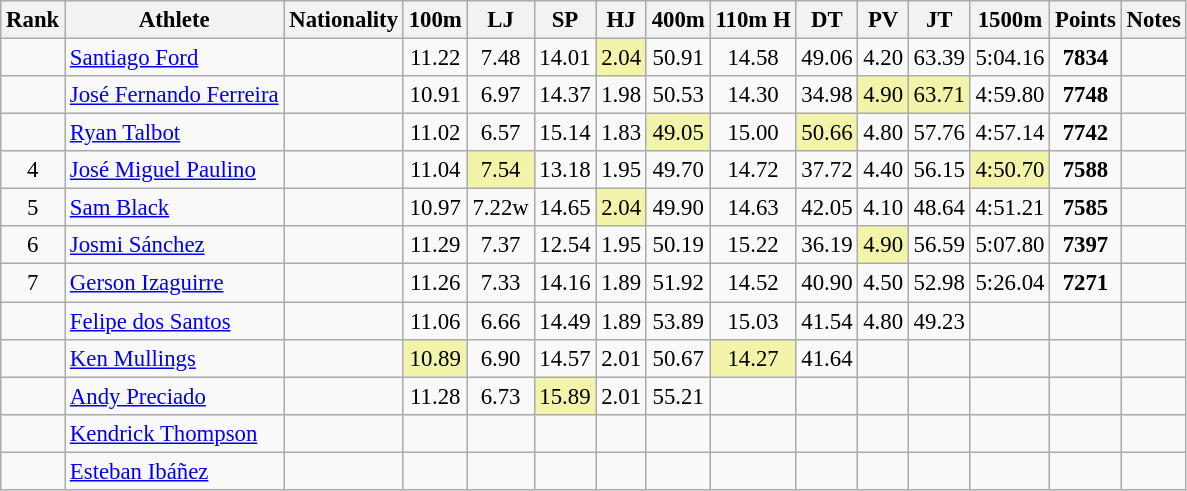<table class="wikitable sortable" style=" text-align:center;font-size:95%">
<tr>
<th>Rank</th>
<th>Athlete</th>
<th>Nationality</th>
<th>100m</th>
<th>LJ</th>
<th>SP</th>
<th>HJ</th>
<th>400m</th>
<th>110m H</th>
<th>DT</th>
<th>PV</th>
<th>JT</th>
<th>1500m</th>
<th>Points</th>
<th>Notes</th>
</tr>
<tr>
<td></td>
<td align=left><a href='#'>Santiago Ford</a></td>
<td align=left></td>
<td>11.22</td>
<td>7.48</td>
<td>14.01</td>
<td bgcolor=#F2F5A9>2.04</td>
<td>50.91</td>
<td>14.58</td>
<td>49.06</td>
<td>4.20</td>
<td>63.39</td>
<td>5:04.16</td>
<td><strong>7834</strong></td>
<td></td>
</tr>
<tr>
<td></td>
<td align=left><a href='#'>José Fernando Ferreira</a></td>
<td align=left></td>
<td>10.91</td>
<td>6.97</td>
<td>14.37</td>
<td>1.98</td>
<td>50.53</td>
<td>14.30</td>
<td>34.98</td>
<td bgcolor=#F2F5A9>4.90</td>
<td bgcolor=#F2F5A9>63.71</td>
<td>4:59.80</td>
<td><strong>7748</strong></td>
<td></td>
</tr>
<tr>
<td></td>
<td align=left><a href='#'>Ryan Talbot</a></td>
<td align=left></td>
<td>11.02</td>
<td>6.57</td>
<td>15.14</td>
<td>1.83</td>
<td bgcolor=#F2F5A9>49.05</td>
<td>15.00</td>
<td bgcolor=#F2F5A9>50.66</td>
<td>4.80</td>
<td>57.76</td>
<td>4:57.14</td>
<td><strong>7742</strong></td>
<td></td>
</tr>
<tr>
<td>4</td>
<td align=left><a href='#'>José Miguel Paulino</a></td>
<td align=left></td>
<td>11.04</td>
<td bgcolor=#F2F5A9>7.54</td>
<td>13.18</td>
<td>1.95</td>
<td>49.70</td>
<td>14.72</td>
<td>37.72</td>
<td>4.40</td>
<td>56.15</td>
<td bgcolor=#F2F5A9>4:50.70</td>
<td><strong>7588</strong></td>
<td></td>
</tr>
<tr>
<td>5</td>
<td align=left><a href='#'>Sam Black</a></td>
<td align=left></td>
<td>10.97</td>
<td>7.22w</td>
<td>14.65</td>
<td bgcolor=#F2F5A9>2.04</td>
<td>49.90</td>
<td>14.63</td>
<td>42.05</td>
<td>4.10</td>
<td>48.64</td>
<td>4:51.21</td>
<td><strong>7585</strong></td>
<td></td>
</tr>
<tr>
<td>6</td>
<td align=left><a href='#'>Josmi Sánchez</a></td>
<td align=left></td>
<td>11.29</td>
<td>7.37</td>
<td>12.54</td>
<td>1.95</td>
<td>50.19</td>
<td>15.22</td>
<td>36.19</td>
<td bgcolor=#F2F5A9>4.90</td>
<td>56.59</td>
<td>5:07.80</td>
<td><strong>7397</strong></td>
<td></td>
</tr>
<tr>
<td>7</td>
<td align=left><a href='#'>Gerson Izaguirre</a></td>
<td align=left></td>
<td>11.26</td>
<td>7.33</td>
<td>14.16</td>
<td>1.89</td>
<td>51.92</td>
<td>14.52</td>
<td>40.90</td>
<td>4.50</td>
<td>52.98</td>
<td>5:26.04</td>
<td><strong>7271</strong></td>
<td></td>
</tr>
<tr>
<td></td>
<td align=left><a href='#'>Felipe dos Santos</a></td>
<td align=left></td>
<td>11.06</td>
<td>6.66</td>
<td>14.49</td>
<td>1.89</td>
<td>53.89</td>
<td>15.03</td>
<td>41.54</td>
<td>4.80</td>
<td>49.23</td>
<td></td>
<td><strong></strong></td>
<td></td>
</tr>
<tr>
<td></td>
<td align=left><a href='#'>Ken Mullings</a></td>
<td align=left></td>
<td bgcolor=#F2F5A9>10.89</td>
<td>6.90</td>
<td>14.57</td>
<td>2.01</td>
<td>50.67</td>
<td bgcolor=#F2F5A9>14.27</td>
<td>41.64</td>
<td></td>
<td></td>
<td></td>
<td><strong></strong></td>
<td></td>
</tr>
<tr>
<td></td>
<td align=left><a href='#'>Andy Preciado</a></td>
<td align=left></td>
<td>11.28</td>
<td>6.73</td>
<td bgcolor=#F2F5A9>15.89</td>
<td>2.01</td>
<td>55.21</td>
<td></td>
<td></td>
<td></td>
<td></td>
<td></td>
<td><strong></strong></td>
<td></td>
</tr>
<tr>
<td></td>
<td align=left><a href='#'>Kendrick Thompson</a></td>
<td align=left></td>
<td></td>
<td></td>
<td></td>
<td></td>
<td></td>
<td></td>
<td></td>
<td></td>
<td></td>
<td></td>
<td><strong></strong></td>
<td></td>
</tr>
<tr>
<td></td>
<td align=left><a href='#'>Esteban Ibáñez</a></td>
<td align=left></td>
<td></td>
<td></td>
<td></td>
<td></td>
<td></td>
<td></td>
<td></td>
<td></td>
<td></td>
<td></td>
<td><strong></strong></td>
<td></td>
</tr>
</table>
